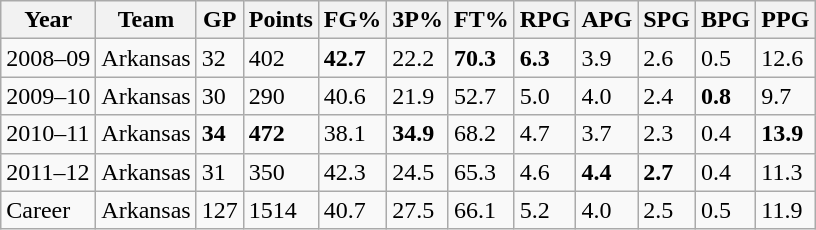<table class="wikitable">
<tr>
<th>Year</th>
<th>Team</th>
<th>GP</th>
<th>Points</th>
<th>FG%</th>
<th>3P%</th>
<th>FT%</th>
<th>RPG</th>
<th>APG</th>
<th>SPG</th>
<th>BPG</th>
<th>PPG</th>
</tr>
<tr>
<td>2008–09</td>
<td>Arkansas</td>
<td>32</td>
<td>402</td>
<td><strong>42.7</strong></td>
<td>22.2</td>
<td><strong>70.3</strong></td>
<td><strong>6.3</strong></td>
<td>3.9</td>
<td>2.6</td>
<td>0.5</td>
<td>12.6</td>
</tr>
<tr>
<td>2009–10</td>
<td>Arkansas</td>
<td>30</td>
<td>290</td>
<td>40.6</td>
<td>21.9</td>
<td>52.7</td>
<td>5.0</td>
<td>4.0</td>
<td>2.4</td>
<td><strong>0.8</strong></td>
<td>9.7</td>
</tr>
<tr>
<td>2010–11</td>
<td>Arkansas</td>
<td><strong>34</strong></td>
<td><strong>472</strong></td>
<td>38.1</td>
<td><strong>34.9</strong></td>
<td>68.2</td>
<td>4.7</td>
<td>3.7</td>
<td>2.3</td>
<td>0.4</td>
<td><strong>13.9</strong></td>
</tr>
<tr>
<td>2011–12</td>
<td>Arkansas</td>
<td>31</td>
<td>350</td>
<td>42.3</td>
<td>24.5</td>
<td>65.3</td>
<td>4.6</td>
<td><strong>4.4</strong></td>
<td><strong>2.7</strong></td>
<td>0.4</td>
<td>11.3</td>
</tr>
<tr>
<td>Career</td>
<td>Arkansas</td>
<td>127</td>
<td>1514</td>
<td>40.7</td>
<td>27.5</td>
<td>66.1</td>
<td>5.2</td>
<td>4.0</td>
<td>2.5</td>
<td>0.5</td>
<td>11.9</td>
</tr>
</table>
